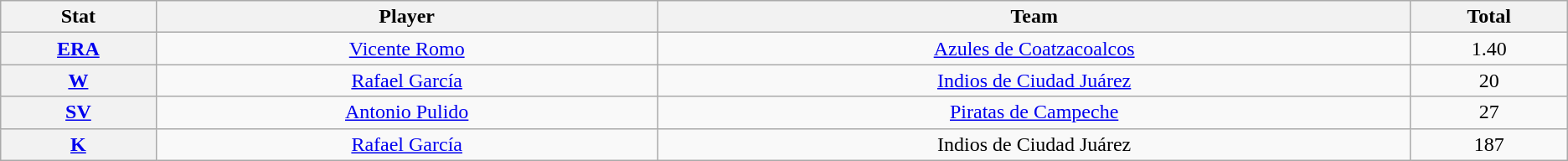<table class="wikitable" style="text-align:center;">
<tr>
<th scope="col" width="3%">Stat</th>
<th scope="col" width="10%">Player</th>
<th scope="col" width="15%">Team</th>
<th scope="col" width="3%">Total</th>
</tr>
<tr>
<th scope="row" style="text-align:center;"><a href='#'>ERA</a></th>
<td> <a href='#'>Vicente Romo</a></td>
<td><a href='#'>Azules de Coatzacoalcos</a></td>
<td>1.40</td>
</tr>
<tr>
<th scope="row" style="text-align:center;"><a href='#'>W</a></th>
<td> <a href='#'>Rafael García</a></td>
<td><a href='#'>Indios de Ciudad Juárez</a></td>
<td>20</td>
</tr>
<tr>
<th scope="row" style="text-align:center;"><a href='#'>SV</a></th>
<td> <a href='#'>Antonio Pulido</a></td>
<td><a href='#'>Piratas de Campeche</a></td>
<td>27</td>
</tr>
<tr>
<th scope="row" style="text-align:center;"><a href='#'>K</a></th>
<td> <a href='#'>Rafael García</a></td>
<td>Indios de Ciudad Juárez</td>
<td>187</td>
</tr>
</table>
